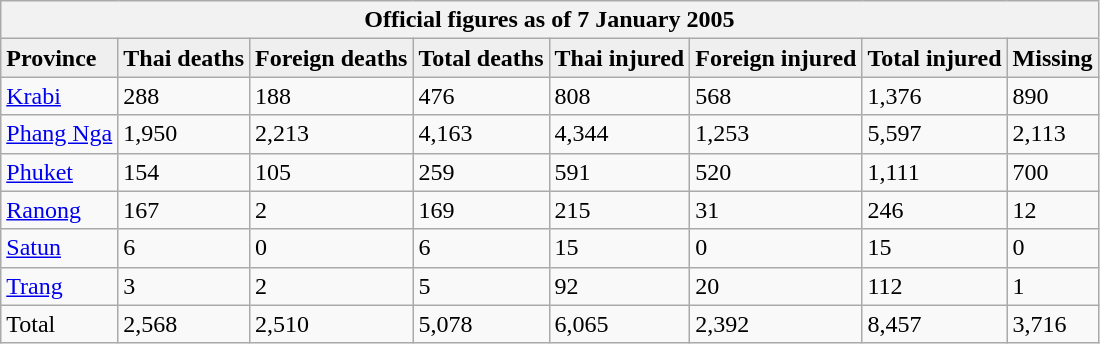<table class="wikitable">
<tr>
<th colspan=8 style="border-right:0px;";>Official figures as of 7 January 2005</th>
</tr>
<tr bgcolor="#efefef">
<td><strong>Province</strong></td>
<td><strong> Thai deaths</strong></td>
<td><strong>Foreign deaths</strong></td>
<td><strong>Total deaths</strong></td>
<td><strong>Thai injured</strong></td>
<td><strong>Foreign injured</strong></td>
<td><strong>Total injured</strong></td>
<td><strong>Missing</strong></td>
</tr>
<tr>
<td><a href='#'>Krabi</a></td>
<td>288</td>
<td>188</td>
<td>476</td>
<td>808</td>
<td>568</td>
<td>1,376</td>
<td>890</td>
</tr>
<tr>
<td><a href='#'>Phang Nga</a></td>
<td>1,950</td>
<td>2,213</td>
<td>4,163</td>
<td>4,344</td>
<td>1,253</td>
<td>5,597</td>
<td>2,113</td>
</tr>
<tr>
<td><a href='#'>Phuket</a></td>
<td>154</td>
<td>105</td>
<td>259</td>
<td>591</td>
<td>520</td>
<td>1,111</td>
<td>700</td>
</tr>
<tr>
<td><a href='#'>Ranong</a></td>
<td>167</td>
<td>2</td>
<td>169</td>
<td>215</td>
<td>31</td>
<td>246</td>
<td>12</td>
</tr>
<tr>
<td><a href='#'>Satun</a></td>
<td>6</td>
<td>0</td>
<td>6</td>
<td>15</td>
<td>0</td>
<td>15</td>
<td>0</td>
</tr>
<tr>
<td><a href='#'>Trang</a></td>
<td>3</td>
<td>2</td>
<td>5</td>
<td>92</td>
<td>20</td>
<td>112</td>
<td>1</td>
</tr>
<tr>
<td>Total</td>
<td>2,568</td>
<td>2,510</td>
<td>5,078</td>
<td>6,065</td>
<td>2,392</td>
<td>8,457</td>
<td>3,716</td>
</tr>
</table>
